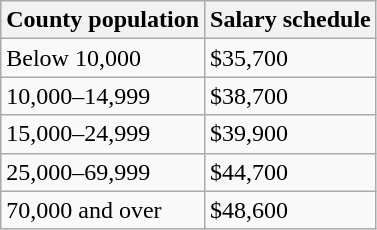<table class="wikitable">
<tr>
<th>County population</th>
<th>Salary schedule</th>
</tr>
<tr>
<td>Below 10,000</td>
<td>$35,700</td>
</tr>
<tr>
<td>10,000–14,999</td>
<td>$38,700</td>
</tr>
<tr>
<td>15,000–24,999</td>
<td>$39,900</td>
</tr>
<tr>
<td>25,000–69,999</td>
<td>$44,700</td>
</tr>
<tr>
<td>70,000 and over</td>
<td>$48,600</td>
</tr>
</table>
